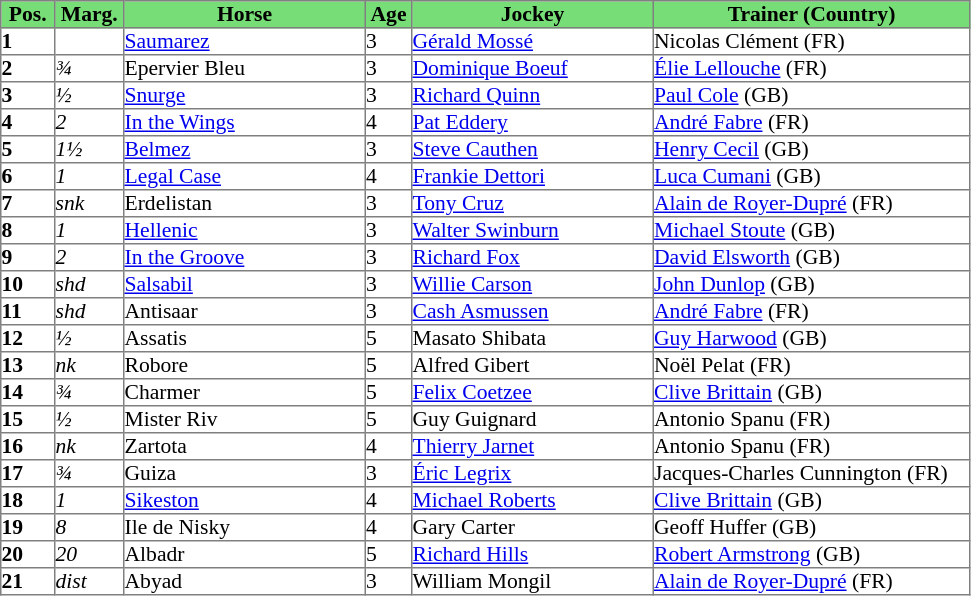<table class = "sortable" | border="1" cellpadding="0" style="border-collapse: collapse; font-size:90%">
<tr style="background:#7d7; text-align:center;">
<th style="width:35px;"><strong>Pos.</strong></th>
<th style="width:45px;"><strong>Marg.</strong></th>
<th style="width:160px;"><strong>Horse</strong></th>
<th style="width:30px;"><strong>Age</strong></th>
<th style="width:160px;"><strong>Jockey</strong></th>
<th style="width:210px;"><strong>Trainer (Country)</strong></th>
</tr>
<tr>
<td><strong>1</strong></td>
<td></td>
<td><a href='#'>Saumarez</a></td>
<td>3</td>
<td><a href='#'>Gérald Mossé</a></td>
<td>Nicolas Clément (FR)</td>
</tr>
<tr>
<td><strong>2</strong></td>
<td><em>¾</em></td>
<td>Epervier Bleu</td>
<td>3</td>
<td><a href='#'>Dominique Boeuf</a></td>
<td><a href='#'>Élie Lellouche</a> (FR)</td>
</tr>
<tr>
<td><strong>3</strong></td>
<td><em>½</em></td>
<td><a href='#'>Snurge</a></td>
<td>3</td>
<td><a href='#'>Richard Quinn</a></td>
<td><a href='#'>Paul Cole</a> (GB)</td>
</tr>
<tr>
<td><strong>4</strong></td>
<td><em>2</em></td>
<td><a href='#'>In the Wings</a></td>
<td>4</td>
<td><a href='#'>Pat Eddery</a></td>
<td><a href='#'>André Fabre</a> (FR)</td>
</tr>
<tr>
<td><strong>5</strong></td>
<td><em>1½</em></td>
<td><a href='#'>Belmez</a></td>
<td>3</td>
<td><a href='#'>Steve Cauthen</a></td>
<td><a href='#'>Henry Cecil</a> (GB)</td>
</tr>
<tr>
<td><strong>6</strong></td>
<td><em>1</em></td>
<td><a href='#'>Legal Case</a></td>
<td>4</td>
<td><a href='#'>Frankie Dettori</a></td>
<td><a href='#'>Luca Cumani</a> (GB)</td>
</tr>
<tr>
<td><strong>7</strong></td>
<td><em>snk</em></td>
<td>Erdelistan</td>
<td>3</td>
<td><a href='#'>Tony Cruz</a></td>
<td><a href='#'>Alain de Royer-Dupré</a> (FR)</td>
</tr>
<tr>
<td><strong>8</strong></td>
<td><em>1</em></td>
<td><a href='#'>Hellenic</a></td>
<td>3</td>
<td><a href='#'>Walter Swinburn</a></td>
<td><a href='#'>Michael Stoute</a> (GB)</td>
</tr>
<tr>
<td><strong>9</strong></td>
<td><em>2</em></td>
<td><a href='#'>In the Groove</a></td>
<td>3</td>
<td><a href='#'>Richard Fox</a></td>
<td><a href='#'>David Elsworth</a> (GB)</td>
</tr>
<tr>
<td><strong>10</strong></td>
<td><em>shd</em></td>
<td><a href='#'>Salsabil</a></td>
<td>3</td>
<td><a href='#'>Willie Carson</a></td>
<td><a href='#'>John Dunlop</a> (GB)</td>
</tr>
<tr>
<td><strong>11</strong></td>
<td><em>shd</em></td>
<td>Antisaar</td>
<td>3</td>
<td><a href='#'>Cash Asmussen</a></td>
<td><a href='#'>André Fabre</a> (FR)</td>
</tr>
<tr>
<td><strong>12</strong></td>
<td><em>½</em></td>
<td>Assatis</td>
<td>5</td>
<td>Masato Shibata</td>
<td><a href='#'>Guy Harwood</a> (GB)</td>
</tr>
<tr>
<td><strong>13</strong></td>
<td><em>nk</em></td>
<td>Robore</td>
<td>5</td>
<td>Alfred Gibert</td>
<td>Noël Pelat (FR)</td>
</tr>
<tr>
<td><strong>14</strong></td>
<td><em>¾</em></td>
<td>Charmer</td>
<td>5</td>
<td><a href='#'>Felix Coetzee</a></td>
<td><a href='#'>Clive Brittain</a> (GB)</td>
</tr>
<tr>
<td><strong>15</strong></td>
<td><em>½</em></td>
<td>Mister Riv</td>
<td>5</td>
<td>Guy Guignard</td>
<td>Antonio Spanu (FR)</td>
</tr>
<tr>
<td><strong>16</strong></td>
<td><em>nk</em></td>
<td>Zartota</td>
<td>4</td>
<td><a href='#'>Thierry Jarnet</a></td>
<td>Antonio Spanu (FR)</td>
</tr>
<tr>
<td><strong>17</strong></td>
<td><em>¾</em></td>
<td>Guiza</td>
<td>3</td>
<td><a href='#'>Éric Legrix</a></td>
<td>Jacques-Charles Cunnington (FR)</td>
</tr>
<tr>
<td><strong>18</strong></td>
<td><em>1</em></td>
<td><a href='#'>Sikeston</a></td>
<td>4</td>
<td><a href='#'>Michael Roberts</a></td>
<td><a href='#'>Clive Brittain</a> (GB)</td>
</tr>
<tr>
<td><strong>19</strong></td>
<td><em>8</em></td>
<td>Ile de Nisky</td>
<td>4</td>
<td>Gary Carter</td>
<td>Geoff Huffer (GB)</td>
</tr>
<tr>
<td><strong>20</strong></td>
<td><em>20</em></td>
<td>Albadr</td>
<td>5</td>
<td><a href='#'>Richard Hills</a></td>
<td><a href='#'>Robert Armstrong</a> (GB)</td>
</tr>
<tr>
<td><strong>21</strong></td>
<td><em>dist</em></td>
<td>Abyad</td>
<td>3</td>
<td>William Mongil</td>
<td><a href='#'>Alain de Royer-Dupré</a> (FR)</td>
</tr>
</table>
